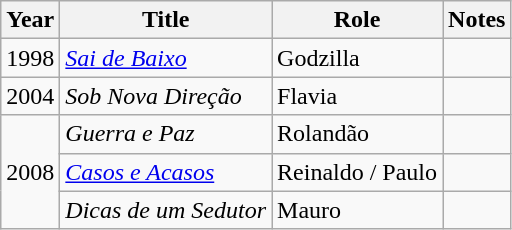<table class="wikitable sortable">
<tr>
<th>Year</th>
<th>Title</th>
<th>Role</th>
<th>Notes</th>
</tr>
<tr>
<td>1998</td>
<td><em><a href='#'>Sai de Baixo</a></em></td>
<td>Godzilla</td>
<td></td>
</tr>
<tr>
<td>2004</td>
<td><em>Sob Nova Direção</em></td>
<td>Flavia</td>
<td></td>
</tr>
<tr>
<td rowspan="3">2008</td>
<td><em>Guerra e Paz</em></td>
<td>Rolandão</td>
<td></td>
</tr>
<tr>
<td><em><a href='#'>Casos e Acasos</a></em></td>
<td>Reinaldo / Paulo</td>
<td></td>
</tr>
<tr>
<td><em>Dicas de um Sedutor</em></td>
<td>Mauro</td>
<td></td>
</tr>
</table>
